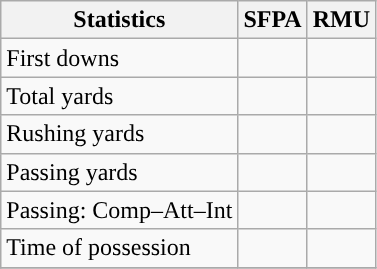<table class="wikitable" style="float: left;">
<tr>
<th>Statistics</th>
<th>SFPA</th>
<th>RMU</th>
</tr>
<tr>
<td>First downs</td>
<td></td>
<td></td>
</tr>
<tr>
<td>Total yards</td>
<td></td>
<td></td>
</tr>
<tr>
<td>Rushing yards</td>
<td></td>
<td></td>
</tr>
<tr>
<td>Passing yards</td>
<td></td>
<td></td>
</tr>
<tr>
<td>Passing: Comp–Att–Int</td>
<td></td>
<td></td>
</tr>
<tr>
<td>Time of possession</td>
<td></td>
<td></td>
</tr>
<tr>
</tr>
</table>
